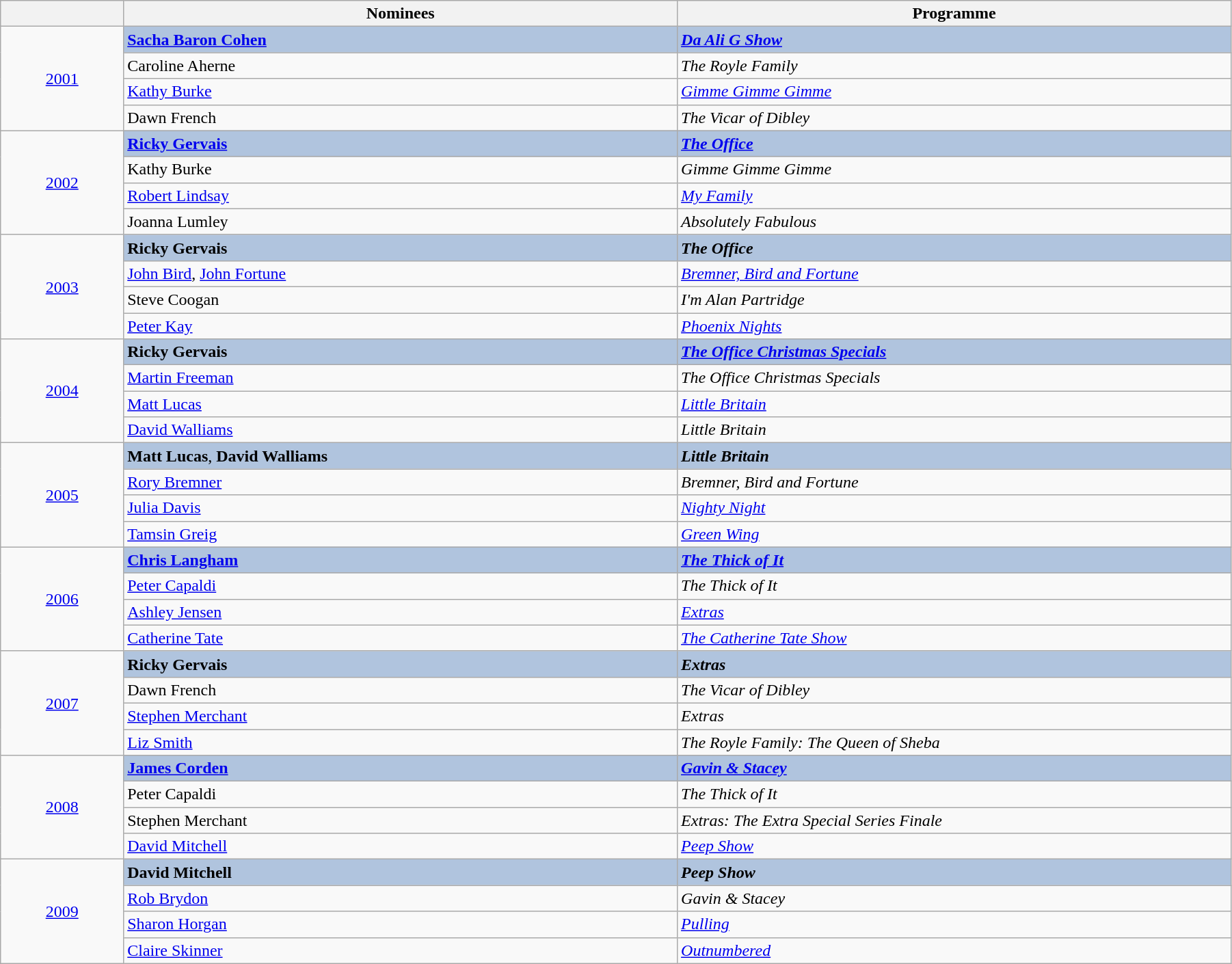<table class="wikitable" width="95%" cellpadding="5">
<tr>
<th width="10%"></th>
<th width="45%">Nominees</th>
<th width="45%">Programme</th>
</tr>
<tr>
<td rowspan="4" style="text-align:center;"><a href='#'>2001</a></td>
<td style="background:#B0C4DE;"><strong><a href='#'>Sacha Baron Cohen</a></strong></td>
<td style="background:#B0C4DE;"><strong><em><a href='#'>Da Ali G Show</a></em></strong></td>
</tr>
<tr>
<td>Caroline Aherne</td>
<td><em>The Royle Family</em></td>
</tr>
<tr>
<td><a href='#'>Kathy Burke</a></td>
<td><em><a href='#'>Gimme Gimme Gimme</a></em></td>
</tr>
<tr>
<td>Dawn French</td>
<td><em>The Vicar of Dibley</em></td>
</tr>
<tr>
<td rowspan="4" style="text-align:center;"><a href='#'>2002</a></td>
<td style="background:#B0C4DE;"><strong><a href='#'>Ricky Gervais</a></strong></td>
<td style="background:#B0C4DE;"><strong><em><a href='#'>The Office</a></em></strong></td>
</tr>
<tr>
<td>Kathy Burke</td>
<td><em>Gimme Gimme Gimme</em></td>
</tr>
<tr>
<td><a href='#'>Robert Lindsay</a></td>
<td><em><a href='#'>My Family</a></em></td>
</tr>
<tr>
<td>Joanna Lumley</td>
<td><em>Absolutely Fabulous</em></td>
</tr>
<tr>
<td rowspan="4" style="text-align:center;"><a href='#'>2003</a></td>
<td style="background:#B0C4DE;"><strong>Ricky Gervais</strong></td>
<td style="background:#B0C4DE;"><strong><em>The Office</em></strong></td>
</tr>
<tr>
<td><a href='#'>John Bird</a>, <a href='#'>John Fortune</a></td>
<td><em><a href='#'>Bremner, Bird and Fortune</a></em></td>
</tr>
<tr>
<td>Steve Coogan</td>
<td><em>I'm Alan Partridge</em></td>
</tr>
<tr>
<td><a href='#'>Peter Kay</a></td>
<td><em><a href='#'>Phoenix Nights</a></em></td>
</tr>
<tr>
<td rowspan="4" style="text-align:center;"><a href='#'>2004</a></td>
<td style="background:#B0C4DE;"><strong>Ricky Gervais</strong></td>
<td style="background:#B0C4DE;"><strong><em><a href='#'>The Office Christmas Specials</a></em></strong></td>
</tr>
<tr>
<td><a href='#'>Martin Freeman</a></td>
<td><em>The Office Christmas Specials</em></td>
</tr>
<tr>
<td><a href='#'>Matt Lucas</a></td>
<td><em><a href='#'>Little Britain</a></em></td>
</tr>
<tr>
<td><a href='#'>David Walliams</a></td>
<td><em>Little Britain</em></td>
</tr>
<tr>
<td rowspan="4" style="text-align:center;"><a href='#'>2005</a></td>
<td style="background:#B0C4DE;"><strong>Matt Lucas</strong>, <strong>David Walliams</strong></td>
<td style="background:#B0C4DE;"><strong><em>Little Britain</em></strong></td>
</tr>
<tr>
<td><a href='#'>Rory Bremner</a></td>
<td><em>Bremner, Bird and Fortune</em></td>
</tr>
<tr>
<td><a href='#'>Julia Davis</a></td>
<td><em><a href='#'>Nighty Night</a></em></td>
</tr>
<tr>
<td><a href='#'>Tamsin Greig</a></td>
<td><em><a href='#'>Green Wing</a></em></td>
</tr>
<tr>
<td rowspan="4" style="text-align:center;"><a href='#'>2006</a></td>
<td style="background:#B0C4DE;"><strong><a href='#'>Chris Langham</a></strong></td>
<td style="background:#B0C4DE;"><strong><em><a href='#'>The Thick of It</a></em></strong></td>
</tr>
<tr>
<td><a href='#'>Peter Capaldi</a></td>
<td><em>The Thick of It</em></td>
</tr>
<tr>
<td><a href='#'>Ashley Jensen</a></td>
<td><em><a href='#'>Extras</a></em></td>
</tr>
<tr>
<td><a href='#'>Catherine Tate</a></td>
<td><em><a href='#'>The Catherine Tate Show</a></em></td>
</tr>
<tr>
<td rowspan="4" style="text-align:center;"><a href='#'>2007</a></td>
<td style="background:#B0C4DE;"><strong>Ricky Gervais</strong></td>
<td style="background:#B0C4DE;"><strong><em>Extras</em></strong></td>
</tr>
<tr>
<td>Dawn French</td>
<td><em>The Vicar of Dibley</em></td>
</tr>
<tr>
<td><a href='#'>Stephen Merchant</a></td>
<td><em>Extras</em></td>
</tr>
<tr>
<td><a href='#'>Liz Smith</a></td>
<td><em>The Royle Family: The Queen of Sheba</em></td>
</tr>
<tr>
<td rowspan="4" style="text-align:center;"><a href='#'>2008</a></td>
<td style="background:#B0C4DE;"><strong><a href='#'>James Corden</a></strong></td>
<td style="background:#B0C4DE;"><strong><em><a href='#'>Gavin & Stacey</a></em></strong></td>
</tr>
<tr>
<td>Peter Capaldi</td>
<td><em>The Thick of It</em></td>
</tr>
<tr>
<td>Stephen Merchant</td>
<td><em>Extras: The Extra Special Series Finale</em></td>
</tr>
<tr>
<td><a href='#'>David Mitchell</a></td>
<td><em><a href='#'>Peep Show</a></em></td>
</tr>
<tr>
<td rowspan="4" style="text-align:center;"><a href='#'>2009</a></td>
<td style="background:#B0C4DE;"><strong>David Mitchell</strong></td>
<td style="background:#B0C4DE;"><strong><em>Peep Show</em></strong></td>
</tr>
<tr>
<td><a href='#'>Rob Brydon</a></td>
<td><em>Gavin & Stacey</em></td>
</tr>
<tr>
<td><a href='#'>Sharon Horgan</a></td>
<td><em><a href='#'>Pulling</a></em></td>
</tr>
<tr>
<td><a href='#'>Claire Skinner</a></td>
<td><em><a href='#'>Outnumbered</a></em></td>
</tr>
</table>
